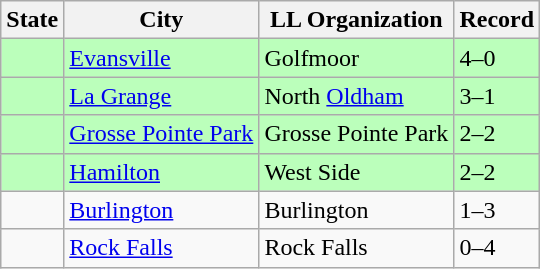<table class="wikitable">
<tr>
<th>State</th>
<th>City</th>
<th>LL Organization</th>
<th>Record</th>
</tr>
<tr bgcolor=#bbffbb>
<td><strong></strong></td>
<td><a href='#'>Evansville</a></td>
<td>Golfmoor</td>
<td>4–0</td>
</tr>
<tr bgcolor=#bbffbb>
<td><strong></strong></td>
<td><a href='#'>La Grange</a></td>
<td>North <a href='#'>Oldham</a></td>
<td>3–1</td>
</tr>
<tr bgcolor=#bbffbb>
<td><strong></strong></td>
<td><a href='#'>Grosse Pointe Park</a></td>
<td>Grosse Pointe Park</td>
<td>2–2</td>
</tr>
<tr bgcolor=#bbffbb>
<td><strong></strong></td>
<td><a href='#'>Hamilton</a></td>
<td>West Side</td>
<td>2–2</td>
</tr>
<tr>
<td><strong></strong></td>
<td><a href='#'>Burlington</a></td>
<td>Burlington</td>
<td>1–3</td>
</tr>
<tr>
<td><strong></strong></td>
<td><a href='#'>Rock Falls</a></td>
<td>Rock Falls</td>
<td>0–4</td>
</tr>
</table>
